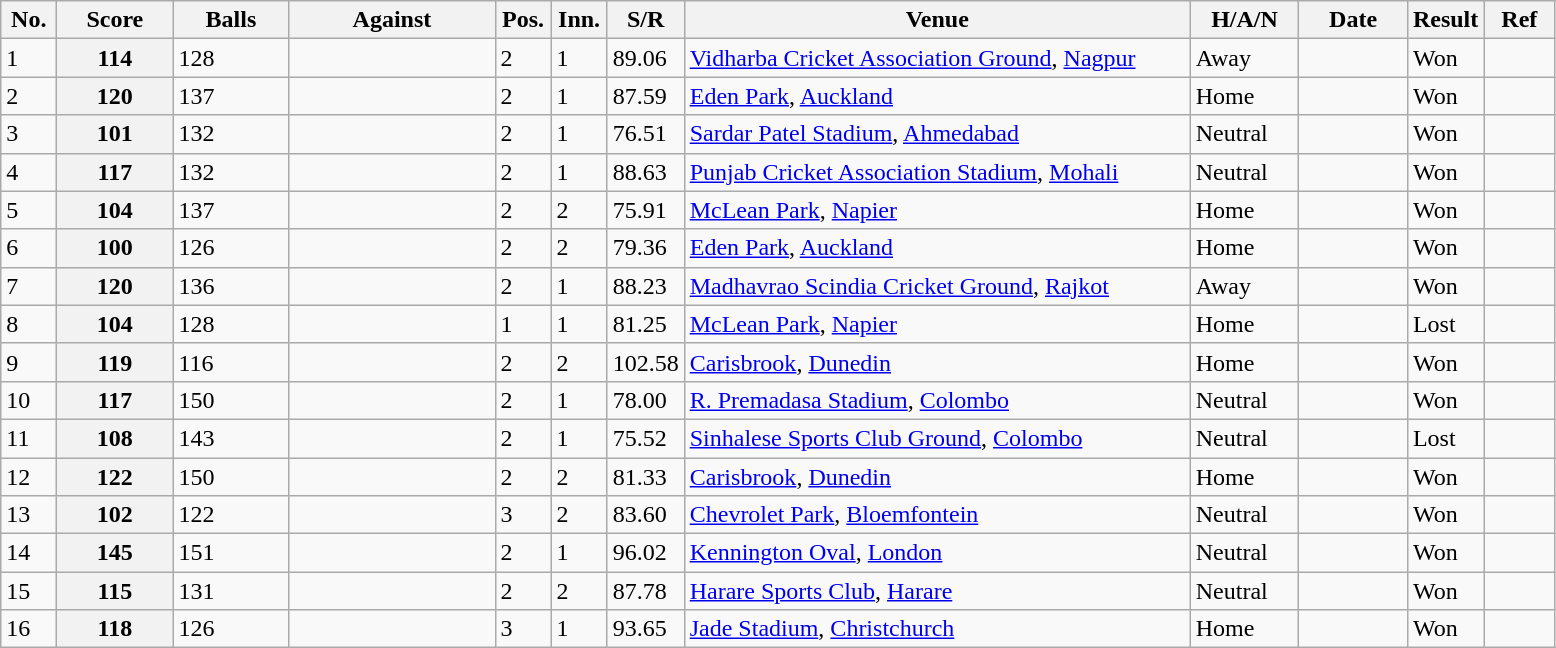<table class="wikitable sortable plainrowheaders">
<tr>
<th scope="col" style="width:30px;">No.</th>
<th scope="col" style="width:70px;">Score</th>
<th scope="col" style="width:70px;">Balls</th>
<th scope="col" style="width:130px;">Against</th>
<th scope="col" style="width:30px;">Pos.</th>
<th scope="col" style="width:30px;">Inn.</th>
<th scope="col" style="width:30px;">S/R</th>
<th scope="col" style="width:330px;">Venue</th>
<th scope="col" style="width:65px;">H/A/N</th>
<th scope="col" style="width:65px;">Date</th>
<th scope="col" style="width:25px;">Result</th>
<th class="unsortable" scope="col" style="width:40px;">Ref</th>
</tr>
<tr>
<td>1</td>
<th scope="row"> 114 </th>
<td>128</td>
<td></td>
<td>2</td>
<td>1</td>
<td>89.06</td>
<td><a href='#'>Vidharba Cricket Association Ground</a>, <a href='#'>Nagpur</a></td>
<td>Away</td>
<td></td>
<td>Won</td>
<td></td>
</tr>
<tr>
<td>2</td>
<th scope="row"> 120 </th>
<td>137</td>
<td></td>
<td>2</td>
<td>1</td>
<td>87.59</td>
<td><a href='#'>Eden Park</a>, <a href='#'>Auckland</a></td>
<td>Home</td>
<td></td>
<td>Won</td>
<td></td>
</tr>
<tr>
<td>3</td>
<th scope="row"> 101 </th>
<td>132</td>
<td></td>
<td>2</td>
<td>1</td>
<td>76.51</td>
<td><a href='#'>Sardar Patel Stadium</a>, <a href='#'>Ahmedabad</a></td>
<td>Neutral</td>
<td></td>
<td>Won</td>
<td></td>
</tr>
<tr>
<td>4</td>
<th scope="row"> 117 </th>
<td>132</td>
<td></td>
<td>2</td>
<td>1</td>
<td>88.63</td>
<td><a href='#'>Punjab Cricket Association Stadium</a>, <a href='#'>Mohali</a></td>
<td>Neutral</td>
<td></td>
<td>Won</td>
<td></td>
</tr>
<tr>
<td>5</td>
<th scope="row"> 104 </th>
<td>137</td>
<td></td>
<td>2</td>
<td>2</td>
<td>75.91</td>
<td><a href='#'>McLean Park</a>, <a href='#'>Napier</a></td>
<td>Home</td>
<td></td>
<td>Won</td>
<td></td>
</tr>
<tr>
<td>6</td>
<th scope="row"> 100 </th>
<td>126</td>
<td></td>
<td>2</td>
<td>2</td>
<td>79.36</td>
<td><a href='#'>Eden Park</a>, <a href='#'>Auckland</a></td>
<td>Home</td>
<td></td>
<td>Won</td>
<td></td>
</tr>
<tr>
<td>7</td>
<th scope="row"> 120 </th>
<td>136</td>
<td></td>
<td>2</td>
<td>1</td>
<td>88.23</td>
<td><a href='#'>Madhavrao Scindia Cricket Ground</a>, <a href='#'>Rajkot</a></td>
<td>Away</td>
<td></td>
<td>Won</td>
<td></td>
</tr>
<tr>
<td>8</td>
<th scope="row"> 104</th>
<td>128</td>
<td></td>
<td>1</td>
<td>1</td>
<td>81.25</td>
<td><a href='#'>McLean Park</a>, <a href='#'>Napier</a></td>
<td>Home</td>
<td></td>
<td>Lost</td>
<td></td>
</tr>
<tr>
<td>9</td>
<th scope="row"> 119 </th>
<td>116</td>
<td></td>
<td>2</td>
<td>2</td>
<td>102.58</td>
<td><a href='#'>Carisbrook</a>, <a href='#'>Dunedin</a></td>
<td>Home</td>
<td></td>
<td>Won</td>
<td></td>
</tr>
<tr>
<td>10</td>
<th scope="row"> 117 </th>
<td>150</td>
<td></td>
<td>2</td>
<td>1</td>
<td>78.00</td>
<td><a href='#'>R. Premadasa Stadium</a>, <a href='#'>Colombo</a></td>
<td>Neutral</td>
<td></td>
<td>Won</td>
<td></td>
</tr>
<tr>
<td>11</td>
<th scope="row"> 108</th>
<td>143</td>
<td></td>
<td>2</td>
<td>1</td>
<td>75.52</td>
<td><a href='#'>Sinhalese Sports Club Ground</a>, <a href='#'>Colombo</a></td>
<td>Neutral</td>
<td></td>
<td>Lost</td>
<td></td>
</tr>
<tr>
<td>12</td>
<th scope="row"> 122 </th>
<td>150</td>
<td></td>
<td>2</td>
<td>2</td>
<td>81.33</td>
<td><a href='#'>Carisbrook</a>, <a href='#'>Dunedin</a></td>
<td>Home</td>
<td></td>
<td>Won</td>
<td></td>
</tr>
<tr>
<td>13</td>
<th scope="row"> 102 </th>
<td>122</td>
<td></td>
<td>3</td>
<td>2</td>
<td>83.60</td>
<td><a href='#'>Chevrolet Park</a>, <a href='#'>Bloemfontein</a></td>
<td>Neutral</td>
<td></td>
<td>Won</td>
<td></td>
</tr>
<tr>
<td>14</td>
<th scope="row"> 145 </th>
<td>151</td>
<td></td>
<td>2</td>
<td>1</td>
<td>96.02</td>
<td><a href='#'>Kennington Oval</a>, <a href='#'>London</a></td>
<td>Neutral</td>
<td></td>
<td>Won</td>
<td></td>
</tr>
<tr>
<td>15</td>
<th scope="row"> 115 </th>
<td>131</td>
<td></td>
<td>2</td>
<td>2</td>
<td>87.78</td>
<td><a href='#'>Harare Sports Club</a>, <a href='#'>Harare</a></td>
<td>Neutral</td>
<td></td>
<td>Won</td>
<td></td>
</tr>
<tr>
<td>16</td>
<th scope="row"> 118 </th>
<td>126</td>
<td></td>
<td>3</td>
<td>1</td>
<td>93.65</td>
<td><a href='#'>Jade Stadium</a>, <a href='#'>Christchurch</a></td>
<td>Home</td>
<td></td>
<td>Won</td>
<td></td>
</tr>
</table>
